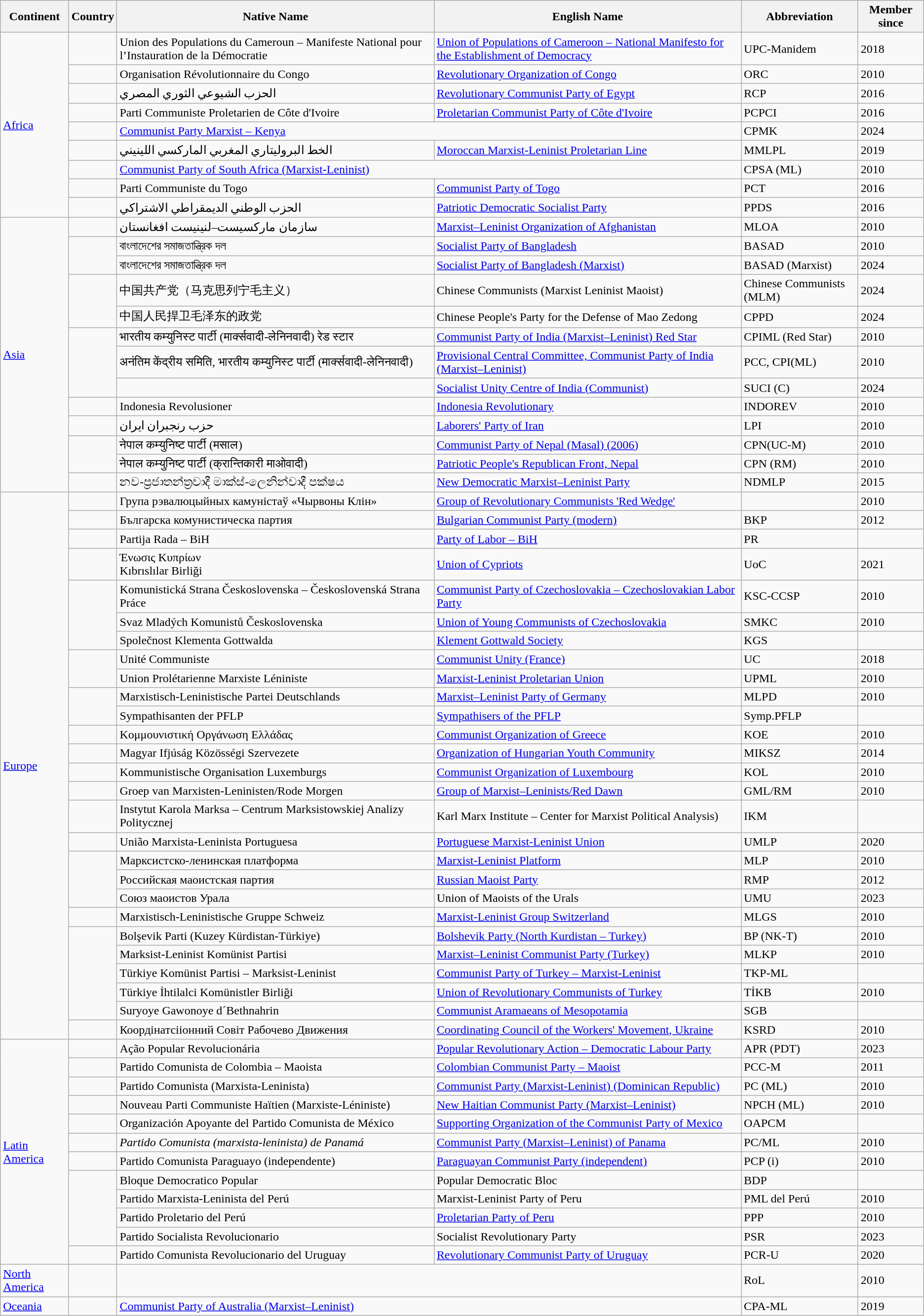<table class="wikitable sortable">
<tr>
<th>Continent</th>
<th>Country</th>
<th>Native Name</th>
<th>English Name</th>
<th>Abbreviation</th>
<th>Member since</th>
</tr>
<tr>
<td rowspan="9"><a href='#'>Africa</a></td>
<td></td>
<td>Union des Populations du Cameroun – Manifeste National pour l’Instauration de la Démocratie</td>
<td><a href='#'>Union of Populations of Cameroon – National Manifesto for the Establishment of Democracy</a></td>
<td>UPC-Manidem</td>
<td>2018</td>
</tr>
<tr>
<td></td>
<td>Organisation Révolutionnaire du Congo</td>
<td><a href='#'>Revolutionary Organization of Congo</a></td>
<td>ORC</td>
<td>2010</td>
</tr>
<tr>
<td></td>
<td>الحزب الشيوعي الثوري المصري</td>
<td><a href='#'>Revolutionary Communist Party of Egypt</a></td>
<td>RCP</td>
<td>2016</td>
</tr>
<tr>
<td></td>
<td>Parti Communiste Proletarien de Côte d'Ivoire</td>
<td><a href='#'>Proletarian Communist Party of Côte d'Ivoire</a></td>
<td>PCPCI</td>
<td>2016</td>
</tr>
<tr>
<td></td>
<td colspan="2"><a href='#'>Communist Party Marxist – Kenya</a></td>
<td>CPMK</td>
<td>2024</td>
</tr>
<tr>
<td></td>
<td>الخط البروليتاري المغربي الماركسي اللينيني</td>
<td><a href='#'>Moroccan Marxist-Leninist Proletarian Line</a></td>
<td>MMLPL</td>
<td>2019</td>
</tr>
<tr>
<td></td>
<td colspan="2"><a href='#'>Communist Party of South Africa (Marxist-Leninist)</a></td>
<td>CPSA (ML)</td>
<td>2010</td>
</tr>
<tr>
<td></td>
<td>Parti Communiste du Togo</td>
<td><a href='#'>Communist Party of Togo</a></td>
<td>PCT</td>
<td>2016</td>
</tr>
<tr>
<td></td>
<td>الحزب الوطني الديمقراطي الاشتراكي</td>
<td><a href='#'>Patriotic Democratic Socialist Party</a></td>
<td>PPDS</td>
<td>2016</td>
</tr>
<tr>
<td rowspan="13"><a href='#'>Asia</a></td>
<td></td>
<td>سازمان مارکسیست–لنینیست افغانستان</td>
<td><a href='#'>Marxist–Leninist Organization of Afghanistan</a></td>
<td>MLOA</td>
<td>2010</td>
</tr>
<tr>
<td rowspan="2"></td>
<td>বাংলাদেশের সমাজতান্ত্রিক দল</td>
<td><a href='#'>Socialist Party of Bangladesh</a></td>
<td>BASAD</td>
<td>2010</td>
</tr>
<tr>
<td>বাংলাদেশের সমাজতান্ত্রিক দল</td>
<td><a href='#'>Socialist Party of Bangladesh (Marxist)</a></td>
<td>BASAD (Marxist)</td>
<td>2024</td>
</tr>
<tr>
<td rowspan="2"></td>
<td>中国共产党（马克思列宁毛主义）</td>
<td>Chinese Communists (Marxist Leninist Maoist)</td>
<td>Chinese Communists (MLM)</td>
<td>2024</td>
</tr>
<tr>
<td>中国人民捍卫毛泽东的政党</td>
<td>Chinese People's Party for the Defense of Mao Zedong</td>
<td>CPPD</td>
<td>2024</td>
</tr>
<tr>
<td rowspan="3"></td>
<td>भारतीय कम्युनिस्ट पार्टी (मार्क्सवादी-लेनिनवादी) रेड स्टार</td>
<td><a href='#'>Communist Party of India (Marxist–Leninist) Red Star</a></td>
<td>CPIML (Red Star)</td>
<td>2010</td>
</tr>
<tr>
<td>अनंतिम केंद्रीय समिति, भारतीय कम्युनिस्ट पार्टी (मार्क्सवादी-लेनिनवादी)</td>
<td><a href='#'>Provisional Central Committee, Communist Party of India (Marxist–Leninist)</a></td>
<td>PCC, CPI(ML)</td>
<td>2010</td>
</tr>
<tr>
<td></td>
<td><a href='#'>Socialist Unity Centre of India (Communist)</a></td>
<td>SUCI (C)</td>
<td>2024</td>
</tr>
<tr>
<td></td>
<td>Indonesia Revolusioner</td>
<td><a href='#'>Indonesia Revolutionary</a></td>
<td>INDOREV</td>
<td>2010</td>
</tr>
<tr>
<td></td>
<td>حزب رنجبران ایران</td>
<td><a href='#'>Laborers' Party of Iran</a></td>
<td>LPI</td>
<td>2010</td>
</tr>
<tr>
<td rowspan="2"></td>
<td>नेपाल कम्युनिष्ट पार्टी (मसाल)</td>
<td><a href='#'>Communist Party of Nepal (Masal) (2006)</a></td>
<td>CPN(UC-M)</td>
<td>2010</td>
</tr>
<tr>
<td>नेपाल कम्युनिष्ट पार्टी (क्रान्तिकारी माओवादी)</td>
<td><a href='#'>Patriotic People's Republican Front, Nepal</a></td>
<td>CPN (RM)</td>
<td>2010</td>
</tr>
<tr>
<td></td>
<td>නව-ප්‍රජාතන්ත්‍රවාදී මාක්ස්-ලෙනින්වාදී පක්ෂය</td>
<td><a href='#'>New Democratic Marxist–Leninist Party</a></td>
<td>NDMLP</td>
<td>2015</td>
</tr>
<tr>
<td rowspan="27"><a href='#'>Europe</a></td>
<td></td>
<td>Група рэвалюцыйных камуністаў «Чырвоны Клін»</td>
<td><a href='#'>Group of Revolutionary Communists 'Red Wedge'</a></td>
<td></td>
<td>2010</td>
</tr>
<tr>
<td></td>
<td>Българска комунистическа партия</td>
<td><a href='#'>Bulgarian Communist Party (modern)</a></td>
<td>BKP</td>
<td>2012</td>
</tr>
<tr>
<td></td>
<td>Partija Rada – BiH</td>
<td><a href='#'>Party of Labor – BiH</a></td>
<td>PR</td>
<td></td>
</tr>
<tr>
<td></td>
<td>Ένωσις Κυπρίων<br>Kıbrıslılar Birliği</td>
<td><a href='#'>Union of Cypriots</a></td>
<td>UoC</td>
<td>2021</td>
</tr>
<tr>
<td rowspan="3"></td>
<td>Komunistická Strana Československa – Československá Strana Práce</td>
<td><a href='#'>Communist Party of Czechoslovakia – Czechoslovakian Labor Party</a></td>
<td>KSC-CCSP</td>
<td>2010</td>
</tr>
<tr>
<td>Svaz Mladých Komunistů Československa</td>
<td><a href='#'>Union of Young Communists of Czechoslovakia</a></td>
<td>SMKC</td>
<td>2010</td>
</tr>
<tr>
<td>Společnost Klementa Gottwalda</td>
<td><a href='#'>Klement Gottwald Society</a></td>
<td>KGS</td>
<td></td>
</tr>
<tr>
<td rowspan="2"></td>
<td>Unité Communiste</td>
<td><a href='#'>Communist Unity (France)</a></td>
<td>UC</td>
<td>2018</td>
</tr>
<tr>
<td>Union Prolétarienne Marxiste Léniniste</td>
<td><a href='#'>Marxist-Leninist Proletarian Union</a></td>
<td>UPML</td>
<td>2010</td>
</tr>
<tr>
<td rowspan="2"></td>
<td>Marxistisch-Leninistische Partei Deutschlands</td>
<td><a href='#'>Marxist–Leninist Party of Germany</a></td>
<td>MLPD</td>
<td>2010</td>
</tr>
<tr>
<td>Sympathisanten der PFLP</td>
<td><a href='#'>Sympathisers of the PFLP</a></td>
<td>Symp.PFLP</td>
<td></td>
</tr>
<tr>
<td></td>
<td>Κομμουνιστική Οργάνωση Ελλάδας</td>
<td><a href='#'>Communist Organization of Greece</a></td>
<td>KOE</td>
<td>2010</td>
</tr>
<tr>
<td></td>
<td>Magyar Ifjúság Közösségi Szervezete</td>
<td><a href='#'>Organization of Hungarian Youth Community</a></td>
<td>MIKSZ</td>
<td>2014</td>
</tr>
<tr>
<td></td>
<td>Kommunistische Organisation Luxemburgs</td>
<td><a href='#'>Communist Organization of Luxembourg</a></td>
<td>KOL</td>
<td>2010</td>
</tr>
<tr>
<td></td>
<td>Groep van Marxisten-Leninisten/Rode Morgen</td>
<td><a href='#'>Group of Marxist–Leninists/Red Dawn</a></td>
<td>GML/RM</td>
<td>2010</td>
</tr>
<tr>
<td></td>
<td>Instytut Karola Marksa – Centrum Marksistowskiej Analizy Politycznej</td>
<td>Karl Marx Institute – Center for Marxist Political Analysis)</td>
<td>IKM</td>
<td></td>
</tr>
<tr>
<td></td>
<td>União Marxista-Leninista Portuguesa</td>
<td><a href='#'>Portuguese Marxist-Leninist Union</a></td>
<td>UMLP</td>
<td>2020</td>
</tr>
<tr>
<td rowspan="3"></td>
<td>Марксистско-ленинская платформа</td>
<td><a href='#'>Marxist-Leninist Platform</a></td>
<td>MLP</td>
<td>2010</td>
</tr>
<tr>
<td>Российская маоистская партия</td>
<td><a href='#'>Russian Maoist Party</a></td>
<td>RMP</td>
<td>2012</td>
</tr>
<tr>
<td>Союз маоистов Урала</td>
<td>Union of Maoists of the Urals</td>
<td>UMU</td>
<td>2023</td>
</tr>
<tr>
<td></td>
<td>Marxistisch-Leninistische Gruppe Schweiz</td>
<td><a href='#'>Marxist-Leninist Group Switzerland</a></td>
<td>MLGS</td>
<td>2010</td>
</tr>
<tr>
<td rowspan="5"></td>
<td>Bolşevik Parti (Kuzey Kürdistan-Türkiye)</td>
<td><a href='#'>Bolshevik Party (North Kurdistan – Turkey)</a></td>
<td>BP (NK-T)</td>
<td>2010</td>
</tr>
<tr>
<td>Marksist-Leninist Komünist Partisi</td>
<td><a href='#'>Marxist–Leninist Communist Party (Turkey)</a></td>
<td>MLKP</td>
<td>2010</td>
</tr>
<tr>
<td>Türkiye Komünist Partisi – Marksist-Leninist</td>
<td><a href='#'>Communist Party of Turkey – Marxist-Leninist</a></td>
<td>TKP-ML</td>
<td></td>
</tr>
<tr>
<td>Türkiye İhtilalci Komünistler Birliği</td>
<td><a href='#'>Union of Revolutionary Communists of Turkey</a></td>
<td>TİKB</td>
<td>2010</td>
</tr>
<tr>
<td>Suryoye Gawonoye d´Bethnahrin</td>
<td><a href='#'>Communist Aramaeans of Mesopotamia</a></td>
<td>SGB</td>
<td></td>
</tr>
<tr>
<td></td>
<td>Коордінатсііонний Совіт Рабочево Движения</td>
<td><a href='#'>Coordinating Council of the Workers' Movement, Ukraine</a></td>
<td>KSRD</td>
<td>2010</td>
</tr>
<tr>
<td rowspan="12"><a href='#'>Latin America</a></td>
<td></td>
<td>Ação Popular Revolucionária</td>
<td><a href='#'>Popular Revolutionary Action – Democratic Labour Party</a></td>
<td>APR (PDT)</td>
<td>2023</td>
</tr>
<tr>
<td></td>
<td>Partido Comunista de Colombia – Maoista</td>
<td><a href='#'>Colombian Communist Party – Maoist</a></td>
<td>PCC-M</td>
<td>2011</td>
</tr>
<tr>
<td></td>
<td>Partido Comunista (Marxista-Leninista)</td>
<td><a href='#'>Communist Party (Marxist-Leninist) (Dominican Republic)</a></td>
<td>PC (ML)</td>
<td>2010</td>
</tr>
<tr>
<td></td>
<td>Nouveau Parti Communiste Haïtien (Marxiste-Léniniste)</td>
<td><a href='#'>New Haitian Communist Party (Marxist–Leninist)</a></td>
<td>NPCH (ML)</td>
<td>2010</td>
</tr>
<tr>
<td></td>
<td>Organización Apoyante del Partido Comunista de México</td>
<td><a href='#'>Supporting Organization of the Communist Party of Mexico</a></td>
<td>OAPCM</td>
<td></td>
</tr>
<tr>
<td></td>
<td><em>Partido Comunista (marxista-leninista) de Panamá</em></td>
<td><a href='#'>Communist Party (Marxist–Leninist) of Panama</a></td>
<td>PC/ML</td>
<td>2010</td>
</tr>
<tr>
<td></td>
<td>Partido Comunista Paraguayo (independente)</td>
<td><a href='#'>Paraguayan Communist Party (independent)</a></td>
<td>PCP (i)</td>
<td>2010</td>
</tr>
<tr>
<td rowspan="4"></td>
<td>Bloque Democratico Popular</td>
<td>Popular Democratic Bloc</td>
<td>BDP</td>
<td></td>
</tr>
<tr>
<td>Partido Marxista-Leninista del Perú</td>
<td>Marxist-Leninist Party of Peru</td>
<td>PML del Perú</td>
<td>2010</td>
</tr>
<tr>
<td>Partido Proletario del Perú</td>
<td><a href='#'>Proletarian Party of Peru</a></td>
<td>PPP</td>
<td>2010</td>
</tr>
<tr>
<td>Partido Socialista Revolucionario</td>
<td>Socialist Revolutionary Party</td>
<td>PSR</td>
<td>2023</td>
</tr>
<tr>
<td></td>
<td>Partido Comunista Revolucionario del Uruguay</td>
<td><a href='#'>Revolutionary Communist Party of Uruguay</a></td>
<td>PCR-U</td>
<td>2020</td>
</tr>
<tr>
<td><a href='#'>North America</a></td>
<td></td>
<td colspan="2"></td>
<td>RoL</td>
<td>2010</td>
</tr>
<tr>
<td><a href='#'>Oceania</a></td>
<td></td>
<td colspan="2"><a href='#'>Communist Party of Australia (Marxist–Leninist)</a></td>
<td>CPA-ML</td>
<td>2019</td>
</tr>
</table>
